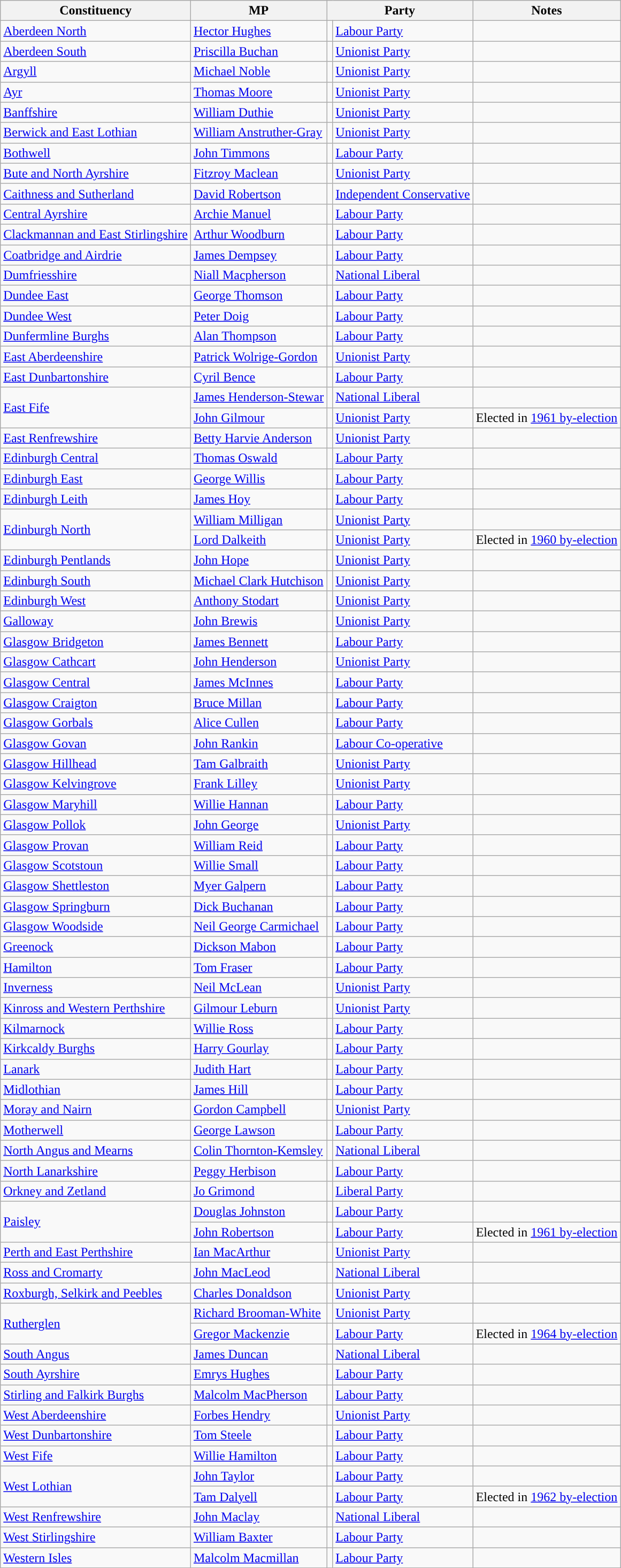<table class="wikitable sortable">
<tr>
<th>Constituency</th>
<th>MP</th>
<th colspan="2">Party</th>
<th>Notes</th>
</tr>
<tr>
<td><a href='#'>Aberdeen North</a></td>
<td><a href='#'>Hector Hughes</a></td>
<td style="color:inherit;background:"></td>
<td><a href='#'>Labour Party</a></td>
<td></td>
</tr>
<tr>
<td><a href='#'>Aberdeen South</a></td>
<td><a href='#'>Priscilla Buchan</a></td>
<td style="color:inherit;background-color: "></td>
<td><a href='#'>Unionist Party</a></td>
<td></td>
</tr>
<tr>
<td><a href='#'>Argyll</a></td>
<td><a href='#'>Michael Noble</a></td>
<td style="color:inherit;background-color: "></td>
<td><a href='#'>Unionist Party</a></td>
<td></td>
</tr>
<tr>
<td><a href='#'>Ayr</a></td>
<td><a href='#'>Thomas Moore</a></td>
<td style="color:inherit;background-color: "></td>
<td><a href='#'>Unionist Party</a></td>
<td></td>
</tr>
<tr>
<td><a href='#'>Banffshire</a></td>
<td><a href='#'>William Duthie</a></td>
<td style="color:inherit;background-color: "></td>
<td><a href='#'>Unionist Party</a></td>
<td></td>
</tr>
<tr>
<td><a href='#'>Berwick and East Lothian</a></td>
<td><a href='#'>William Anstruther-Gray</a></td>
<td style="color:inherit;background-color: "></td>
<td><a href='#'>Unionist Party</a></td>
<td></td>
</tr>
<tr>
<td><a href='#'>Bothwell</a></td>
<td><a href='#'>John Timmons</a></td>
<td style="color:inherit;background:"></td>
<td><a href='#'>Labour Party</a></td>
<td></td>
</tr>
<tr>
<td><a href='#'>Bute and North Ayrshire</a></td>
<td><a href='#'>Fitzroy Maclean</a></td>
<td style="color:inherit;background-color: "></td>
<td><a href='#'>Unionist Party</a></td>
<td></td>
</tr>
<tr>
<td><a href='#'>Caithness and Sutherland</a></td>
<td><a href='#'>David Robertson</a></td>
<td style="color:inherit;background-color: "></td>
<td><a href='#'>Independent Conservative</a></td>
<td></td>
</tr>
<tr>
<td><a href='#'>Central Ayrshire</a></td>
<td><a href='#'>Archie Manuel</a></td>
<td style="color:inherit;background:"></td>
<td><a href='#'>Labour Party</a></td>
<td></td>
</tr>
<tr>
<td><a href='#'>Clackmannan and East Stirlingshire</a></td>
<td><a href='#'>Arthur Woodburn</a></td>
<td style="color:inherit;background:"></td>
<td><a href='#'>Labour Party</a></td>
<td></td>
</tr>
<tr>
<td><a href='#'>Coatbridge and Airdrie</a></td>
<td><a href='#'>James Dempsey</a></td>
<td style="color:inherit;background:"></td>
<td><a href='#'>Labour Party</a></td>
<td></td>
</tr>
<tr>
<td><a href='#'>Dumfriesshire</a></td>
<td><a href='#'>Niall Macpherson</a></td>
<td style="color:inherit;background-color: "></td>
<td><a href='#'>National Liberal</a></td>
</tr>
<tr>
<td><a href='#'>Dundee East</a></td>
<td><a href='#'>George Thomson</a></td>
<td style="color:inherit;background:"></td>
<td><a href='#'>Labour Party</a></td>
<td></td>
</tr>
<tr>
<td><a href='#'>Dundee West</a></td>
<td><a href='#'>Peter Doig</a></td>
<td style="color:inherit;background:"></td>
<td><a href='#'>Labour Party</a></td>
<td></td>
</tr>
<tr>
<td><a href='#'>Dunfermline Burghs</a></td>
<td><a href='#'>Alan Thompson</a></td>
<td style="color:inherit;background:"></td>
<td><a href='#'>Labour Party</a></td>
<td></td>
</tr>
<tr>
<td><a href='#'>East Aberdeenshire</a></td>
<td><a href='#'>Patrick Wolrige-Gordon</a></td>
<td style="color:inherit;background-color: "></td>
<td><a href='#'>Unionist Party</a></td>
</tr>
<tr>
<td><a href='#'>East Dunbartonshire</a></td>
<td><a href='#'>Cyril Bence</a></td>
<td style="color:inherit;background:"></td>
<td><a href='#'>Labour Party</a></td>
<td></td>
</tr>
<tr>
<td rowspan="2"><a href='#'>East Fife</a></td>
<td><a href='#'>James Henderson-Stewar</a></td>
<td style="color:inherit;background-color: "></td>
<td><a href='#'>National Liberal</a></td>
<td></td>
</tr>
<tr>
<td><a href='#'>John Gilmour</a></td>
<td style="color:inherit;background-color: "></td>
<td><a href='#'>Unionist Party</a></td>
<td>Elected in <a href='#'>1961 by-election</a></td>
</tr>
<tr>
<td><a href='#'>East Renfrewshire</a></td>
<td><a href='#'>Betty Harvie Anderson</a></td>
<td style="color:inherit;background-color: "></td>
<td><a href='#'>Unionist Party</a></td>
<td></td>
</tr>
<tr>
<td><a href='#'>Edinburgh Central</a></td>
<td><a href='#'>Thomas Oswald</a></td>
<td style="color:inherit;background:"></td>
<td><a href='#'>Labour Party</a></td>
<td></td>
</tr>
<tr>
<td><a href='#'>Edinburgh East</a></td>
<td><a href='#'>George Willis</a></td>
<td style="color:inherit;background:"></td>
<td><a href='#'>Labour Party</a></td>
<td></td>
</tr>
<tr>
<td><a href='#'>Edinburgh Leith</a></td>
<td><a href='#'>James Hoy</a></td>
<td style="color:inherit;background:"></td>
<td><a href='#'>Labour Party</a></td>
<td></td>
</tr>
<tr>
<td rowspan="2"><a href='#'>Edinburgh North</a></td>
<td><a href='#'>William Milligan</a></td>
<td style="color:inherit;background-color: "></td>
<td><a href='#'>Unionist Party</a></td>
<td></td>
</tr>
<tr>
<td><a href='#'>Lord Dalkeith</a></td>
<td style="color:inherit;background-color: "></td>
<td><a href='#'>Unionist Party</a></td>
<td>Elected in <a href='#'>1960 by-election</a></td>
</tr>
<tr>
<td><a href='#'>Edinburgh Pentlands</a></td>
<td><a href='#'>John Hope</a></td>
<td style="color:inherit;background-color: "></td>
<td><a href='#'>Unionist Party</a></td>
<td></td>
</tr>
<tr>
<td><a href='#'>Edinburgh South</a></td>
<td><a href='#'>Michael Clark Hutchison</a></td>
<td style="color:inherit;background-color: "></td>
<td><a href='#'>Unionist Party</a></td>
<td></td>
</tr>
<tr>
<td><a href='#'>Edinburgh West</a></td>
<td><a href='#'>Anthony Stodart</a></td>
<td style="color:inherit;background-color: "></td>
<td><a href='#'>Unionist Party</a></td>
<td></td>
</tr>
<tr>
<td><a href='#'>Galloway</a></td>
<td><a href='#'>John Brewis</a></td>
<td style="color:inherit;background-color: "></td>
<td><a href='#'>Unionist Party</a></td>
<td></td>
</tr>
<tr>
<td><a href='#'>Glasgow Bridgeton</a></td>
<td><a href='#'>James Bennett</a></td>
<td style="color:inherit;background:"></td>
<td><a href='#'>Labour Party</a></td>
<td></td>
</tr>
<tr>
<td><a href='#'>Glasgow Cathcart</a></td>
<td><a href='#'>John Henderson</a></td>
<td style="color:inherit;background-color: "></td>
<td><a href='#'>Unionist Party</a></td>
<td></td>
</tr>
<tr>
<td><a href='#'>Glasgow Central</a></td>
<td><a href='#'>James McInnes</a></td>
<td style="color:inherit;background:"></td>
<td><a href='#'>Labour Party</a></td>
<td></td>
</tr>
<tr>
<td><a href='#'>Glasgow Craigton</a></td>
<td><a href='#'>Bruce Millan</a></td>
<td style="color:inherit;background:"></td>
<td><a href='#'>Labour Party</a></td>
<td></td>
</tr>
<tr>
<td><a href='#'>Glasgow Gorbals</a></td>
<td><a href='#'>Alice Cullen</a></td>
<td style="color:inherit;background:"></td>
<td><a href='#'>Labour Party</a></td>
<td></td>
</tr>
<tr>
<td><a href='#'>Glasgow Govan</a></td>
<td><a href='#'>John Rankin</a></td>
<td style="color:inherit;background:"></td>
<td><a href='#'>Labour Co-operative</a></td>
<td></td>
</tr>
<tr>
<td><a href='#'>Glasgow Hillhead</a></td>
<td><a href='#'>Tam Galbraith</a></td>
<td style="color:inherit;background-color: "></td>
<td><a href='#'>Unionist Party</a></td>
<td></td>
</tr>
<tr>
<td><a href='#'>Glasgow Kelvingrove</a></td>
<td><a href='#'>Frank Lilley</a></td>
<td style="color:inherit;background-color: "></td>
<td><a href='#'>Unionist Party</a></td>
<td></td>
</tr>
<tr>
<td><a href='#'>Glasgow Maryhill</a></td>
<td><a href='#'>Willie Hannan</a></td>
<td style="color:inherit;background:"></td>
<td><a href='#'>Labour Party</a></td>
<td></td>
</tr>
<tr>
<td><a href='#'>Glasgow Pollok</a></td>
<td><a href='#'>John George</a></td>
<td style="color:inherit;background-color: "></td>
<td><a href='#'>Unionist Party</a></td>
</tr>
<tr>
<td><a href='#'>Glasgow Provan</a></td>
<td><a href='#'>William Reid</a></td>
<td style="color:inherit;background:"></td>
<td><a href='#'>Labour Party</a></td>
<td></td>
</tr>
<tr>
<td><a href='#'>Glasgow Scotstoun</a></td>
<td><a href='#'>Willie Small</a></td>
<td style="color:inherit;background:"></td>
<td><a href='#'>Labour Party</a></td>
<td></td>
</tr>
<tr>
<td><a href='#'>Glasgow Shettleston</a></td>
<td><a href='#'>Myer Galpern</a></td>
<td style="color:inherit;background:"></td>
<td><a href='#'>Labour Party</a></td>
<td></td>
</tr>
<tr>
<td><a href='#'>Glasgow Springburn</a></td>
<td><a href='#'>Dick Buchanan</a></td>
<td style="color:inherit;background:"></td>
<td><a href='#'>Labour Party</a></td>
<td></td>
</tr>
<tr>
<td><a href='#'>Glasgow Woodside</a></td>
<td><a href='#'>Neil George Carmichael</a></td>
<td style="color:inherit;background:"></td>
<td><a href='#'>Labour Party</a></td>
<td></td>
</tr>
<tr>
<td><a href='#'>Greenock</a></td>
<td><a href='#'>Dickson Mabon</a></td>
<td style="color:inherit;background:"></td>
<td><a href='#'>Labour Party</a></td>
<td></td>
</tr>
<tr>
<td><a href='#'>Hamilton</a></td>
<td><a href='#'>Tom Fraser</a></td>
<td style="color:inherit;background:"></td>
<td><a href='#'>Labour Party</a></td>
<td></td>
</tr>
<tr>
<td><a href='#'>Inverness</a></td>
<td><a href='#'>Neil McLean</a></td>
<td style="color:inherit;background-color: "></td>
<td><a href='#'>Unionist Party</a></td>
</tr>
<tr>
<td><a href='#'>Kinross and Western Perthshire</a></td>
<td><a href='#'>Gilmour Leburn</a></td>
<td style="color:inherit;background-color: "></td>
<td><a href='#'>Unionist Party</a></td>
<td></td>
</tr>
<tr>
<td><a href='#'>Kilmarnock</a></td>
<td><a href='#'>Willie Ross</a></td>
<td style="color:inherit;background:"></td>
<td><a href='#'>Labour Party</a></td>
<td></td>
</tr>
<tr>
<td><a href='#'>Kirkcaldy Burghs</a></td>
<td><a href='#'>Harry Gourlay</a></td>
<td style="color:inherit;background:"></td>
<td><a href='#'>Labour Party</a></td>
<td></td>
</tr>
<tr>
<td><a href='#'>Lanark</a></td>
<td><a href='#'>Judith Hart</a></td>
<td style="color:inherit;background:"></td>
<td><a href='#'>Labour Party</a></td>
<td></td>
</tr>
<tr>
<td><a href='#'>Midlothian</a></td>
<td><a href='#'>James Hill</a></td>
<td style="color:inherit;background:"></td>
<td><a href='#'>Labour Party</a></td>
<td></td>
</tr>
<tr>
<td><a href='#'>Moray and Nairn</a></td>
<td><a href='#'>Gordon Campbell</a></td>
<td style="color:inherit;background-color: "></td>
<td><a href='#'>Unionist Party</a></td>
<td></td>
</tr>
<tr>
<td><a href='#'>Motherwell</a></td>
<td><a href='#'>George Lawson</a></td>
<td style="color:inherit;background:"></td>
<td><a href='#'>Labour Party</a></td>
<td></td>
</tr>
<tr>
<td><a href='#'>North Angus and Mearns</a></td>
<td><a href='#'>Colin Thornton-Kemsley</a></td>
<td style="color:inherit;background-color: "></td>
<td><a href='#'>National Liberal</a></td>
<td></td>
</tr>
<tr>
<td><a href='#'>North Lanarkshire</a></td>
<td><a href='#'>Peggy Herbison</a></td>
<td style="color:inherit;background:"></td>
<td><a href='#'>Labour Party</a></td>
<td></td>
</tr>
<tr>
<td><a href='#'>Orkney and Zetland</a></td>
<td><a href='#'>Jo Grimond</a></td>
<td style="background-color: "></td>
<td><a href='#'>Liberal Party</a></td>
<td></td>
</tr>
<tr>
<td rowspan="2"><a href='#'>Paisley</a></td>
<td><a href='#'>Douglas Johnston</a></td>
<td style="color:inherit;background:"></td>
<td><a href='#'>Labour Party</a></td>
<td></td>
</tr>
<tr>
<td><a href='#'>John Robertson</a></td>
<td style="color:inherit;background:"></td>
<td><a href='#'>Labour Party</a></td>
<td>Elected in <a href='#'>1961 by-election</a></td>
</tr>
<tr>
<td><a href='#'>Perth and East Perthshire</a></td>
<td><a href='#'>Ian MacArthur</a></td>
<td style="color:inherit;background-color: "></td>
<td><a href='#'>Unionist Party</a></td>
<td></td>
</tr>
<tr>
<td><a href='#'>Ross and Cromarty</a></td>
<td><a href='#'>John MacLeod</a></td>
<td style="color:inherit;background-color: "></td>
<td><a href='#'>National Liberal</a></td>
</tr>
<tr>
<td><a href='#'>Roxburgh, Selkirk and Peebles</a></td>
<td><a href='#'>Charles Donaldson</a></td>
<td style="color:inherit;background-color: "></td>
<td><a href='#'>Unionist Party</a></td>
<td></td>
</tr>
<tr>
<td rowspan="2"><a href='#'>Rutherglen</a></td>
<td><a href='#'>Richard Brooman-White</a></td>
<td style="color:inherit;background-color: "></td>
<td><a href='#'>Unionist Party</a></td>
<td></td>
</tr>
<tr>
<td><a href='#'>Gregor Mackenzie</a></td>
<td style="color:inherit;background:"></td>
<td><a href='#'>Labour Party</a></td>
<td>Elected in <a href='#'>1964 by-election</a></td>
</tr>
<tr>
<td><a href='#'>South Angus</a></td>
<td><a href='#'>James Duncan</a></td>
<td style="color:inherit;background-color: "></td>
<td><a href='#'>National Liberal</a></td>
</tr>
<tr>
<td><a href='#'>South Ayrshire</a></td>
<td><a href='#'>Emrys Hughes</a></td>
<td style="color:inherit;background:"></td>
<td><a href='#'>Labour Party</a></td>
<td></td>
</tr>
<tr>
<td><a href='#'>Stirling and Falkirk Burghs</a></td>
<td><a href='#'>Malcolm MacPherson</a></td>
<td style="color:inherit;background:"></td>
<td><a href='#'>Labour Party</a></td>
<td></td>
</tr>
<tr>
<td><a href='#'>West Aberdeenshire</a></td>
<td><a href='#'>Forbes Hendry</a></td>
<td style="color:inherit;background-color: "></td>
<td><a href='#'>Unionist Party</a></td>
<td></td>
</tr>
<tr>
<td><a href='#'>West Dunbartonshire</a></td>
<td><a href='#'>Tom Steele</a></td>
<td style="color:inherit;background:"></td>
<td><a href='#'>Labour Party</a></td>
<td></td>
</tr>
<tr>
<td><a href='#'>West Fife</a></td>
<td><a href='#'>Willie Hamilton</a></td>
<td style="color:inherit;background:"></td>
<td><a href='#'>Labour Party</a></td>
<td></td>
</tr>
<tr>
<td rowspan="2"><a href='#'>West Lothian</a></td>
<td><a href='#'>John Taylor</a></td>
<td style="color:inherit;background:"></td>
<td><a href='#'>Labour Party</a></td>
<td></td>
</tr>
<tr>
<td><a href='#'>Tam Dalyell</a></td>
<td style="color:inherit;background:"></td>
<td><a href='#'>Labour Party</a></td>
<td>Elected in <a href='#'>1962 by-election</a></td>
</tr>
<tr>
<td><a href='#'>West Renfrewshire</a></td>
<td><a href='#'>John Maclay</a></td>
<td style="color:inherit;background-color: "></td>
<td><a href='#'>National Liberal</a></td>
</tr>
<tr>
<td><a href='#'>West Stirlingshire</a></td>
<td><a href='#'>William Baxter</a></td>
<td style="color:inherit;background:"></td>
<td><a href='#'>Labour Party</a></td>
<td></td>
</tr>
<tr>
<td><a href='#'>Western Isles</a></td>
<td><a href='#'>Malcolm Macmillan</a></td>
<td style="color:inherit;background:"></td>
<td><a href='#'>Labour Party</a></td>
<td></td>
</tr>
</table>
